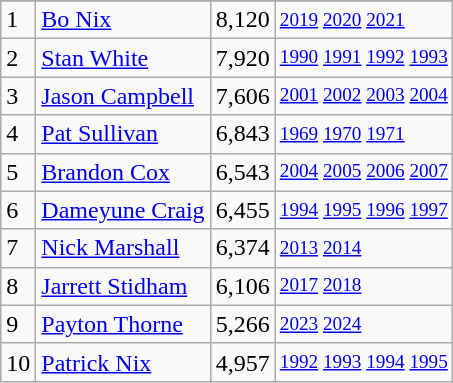<table class="wikitable">
<tr>
</tr>
<tr>
<td>1</td>
<td><a href='#'>Bo Nix</a></td>
<td><abbr>8,120</abbr></td>
<td style="font-size:80%;"><a href='#'>2019</a> <a href='#'>2020</a> <a href='#'>2021</a></td>
</tr>
<tr>
<td>2</td>
<td><a href='#'>Stan White</a></td>
<td><abbr>7,920</abbr></td>
<td style="font-size:80%;"><a href='#'>1990</a> <a href='#'>1991</a> <a href='#'>1992</a> <a href='#'>1993</a></td>
</tr>
<tr>
<td>3</td>
<td><a href='#'>Jason Campbell</a></td>
<td><abbr>7,606</abbr></td>
<td style="font-size:80%;"><a href='#'>2001</a> <a href='#'>2002</a> <a href='#'>2003</a> <a href='#'>2004</a></td>
</tr>
<tr>
<td>4</td>
<td><a href='#'>Pat Sullivan</a></td>
<td><abbr>6,843</abbr></td>
<td style="font-size:80%;"><a href='#'>1969</a> <a href='#'>1970</a> <a href='#'>1971</a></td>
</tr>
<tr>
<td>5</td>
<td><a href='#'>Brandon Cox</a></td>
<td><abbr>6,543</abbr></td>
<td style="font-size:80%;"><a href='#'>2004</a> <a href='#'>2005</a> <a href='#'>2006</a> <a href='#'>2007</a></td>
</tr>
<tr>
<td>6</td>
<td><a href='#'>Dameyune Craig</a></td>
<td><abbr>6,455</abbr></td>
<td style="font-size:80%;"><a href='#'>1994</a> <a href='#'>1995</a> <a href='#'>1996</a> <a href='#'>1997</a></td>
</tr>
<tr>
<td>7</td>
<td><a href='#'>Nick Marshall</a></td>
<td><abbr>6,374</abbr></td>
<td style="font-size:80%;"><a href='#'>2013</a> <a href='#'>2014</a></td>
</tr>
<tr>
<td>8</td>
<td><a href='#'>Jarrett Stidham</a></td>
<td><abbr>6,106</abbr></td>
<td style="font-size:80%;"><a href='#'>2017</a> <a href='#'>2018</a></td>
</tr>
<tr>
<td>9</td>
<td><a href='#'>Payton Thorne</a></td>
<td><abbr>5,266</abbr></td>
<td style="font-size:80%;"><a href='#'>2023</a> <a href='#'>2024</a></td>
</tr>
<tr>
<td>10</td>
<td><a href='#'>Patrick Nix</a></td>
<td>4,957</td>
<td style="font-size:80%;"><a href='#'>1992</a> <a href='#'>1993</a> <a href='#'>1994</a> <a href='#'>1995</a></td>
</tr>
</table>
